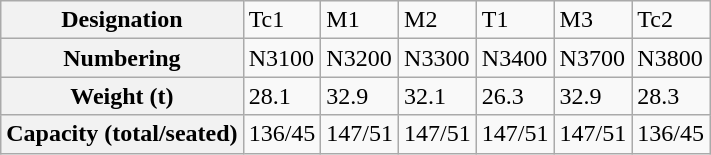<table class="wikitable">
<tr>
<th>Designation</th>
<td>Tc1</td>
<td>M1</td>
<td>M2</td>
<td>T1</td>
<td>M3</td>
<td>Tc2</td>
</tr>
<tr>
<th>Numbering</th>
<td>N3100</td>
<td>N3200</td>
<td>N3300</td>
<td>N3400</td>
<td>N3700</td>
<td>N3800</td>
</tr>
<tr>
<th>Weight (t)</th>
<td>28.1</td>
<td>32.9</td>
<td>32.1</td>
<td>26.3</td>
<td>32.9</td>
<td>28.3</td>
</tr>
<tr>
<th>Capacity (total/seated)</th>
<td>136/45</td>
<td>147/51</td>
<td>147/51</td>
<td>147/51</td>
<td>147/51</td>
<td>136/45</td>
</tr>
</table>
